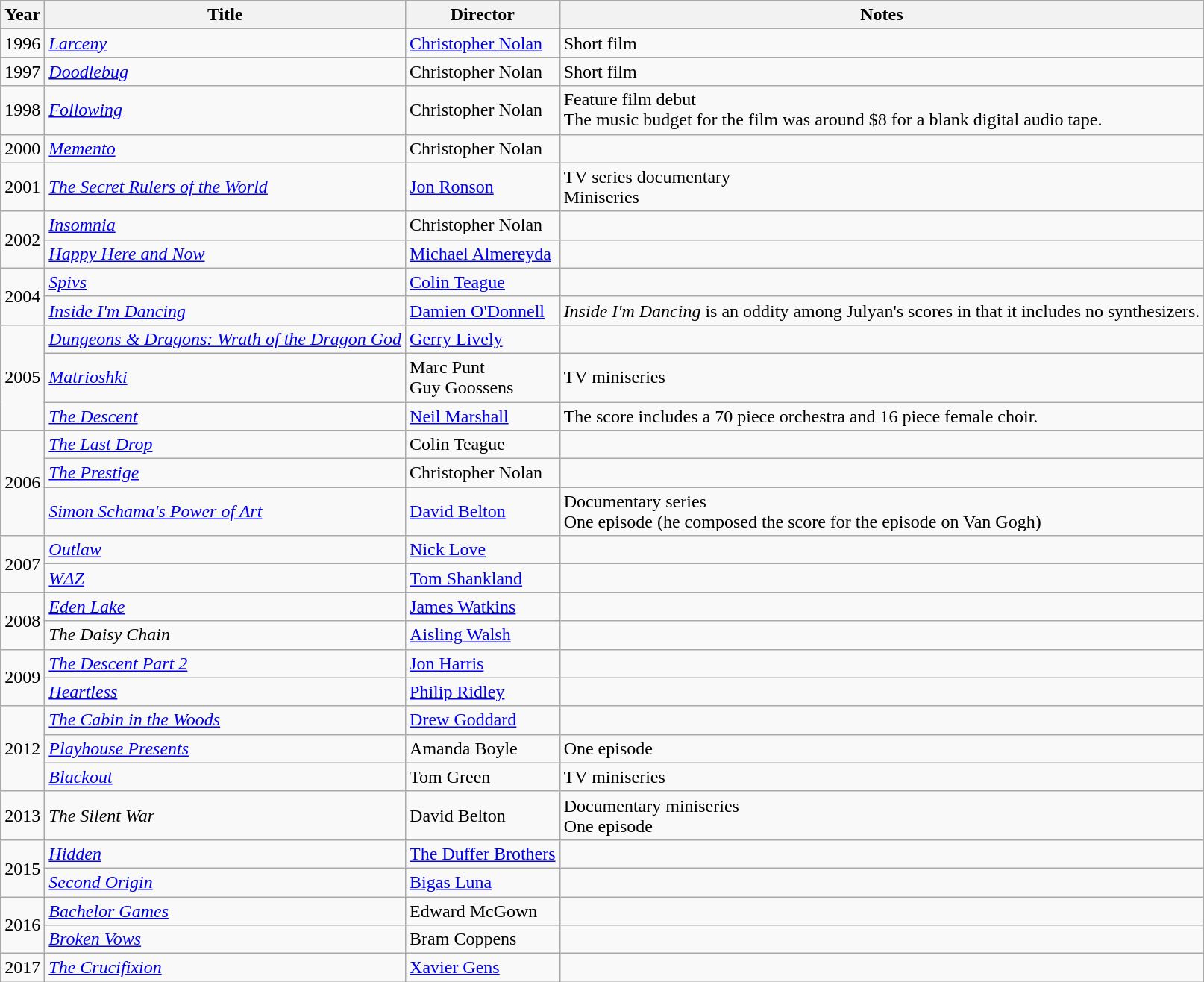<table class="wikitable sortable">
<tr>
<th>Year</th>
<th>Title</th>
<th>Director</th>
<th class="unsortable">Notes</th>
</tr>
<tr>
<td>1996</td>
<td><em><a href='#'>Larceny</a></em></td>
<td><a href='#'>Christopher Nolan</a></td>
<td>Short film</td>
</tr>
<tr>
<td>1997</td>
<td><em><a href='#'>Doodlebug</a></em></td>
<td>Christopher Nolan</td>
<td>Short film</td>
</tr>
<tr>
<td>1998</td>
<td><em><a href='#'>Following</a></em></td>
<td>Christopher Nolan</td>
<td>Feature film debut<br>The music budget for the film was around $8 for a blank digital audio tape.</td>
</tr>
<tr>
<td>2000</td>
<td><em><a href='#'>Memento</a></em></td>
<td>Christopher Nolan</td>
<td></td>
</tr>
<tr>
<td>2001</td>
<td><em><a href='#'>The Secret Rulers of the World</a></em></td>
<td><a href='#'>Jon Ronson</a></td>
<td>TV series documentary<br>Miniseries</td>
</tr>
<tr>
<td rowspan="2">2002</td>
<td><em><a href='#'>Insomnia</a></em></td>
<td>Christopher Nolan</td>
<td></td>
</tr>
<tr>
<td><em><a href='#'>Happy Here and Now</a></em></td>
<td><a href='#'>Michael Almereyda</a></td>
<td></td>
</tr>
<tr>
<td rowspan="2">2004</td>
<td><em><a href='#'>Spivs</a></em></td>
<td><a href='#'>Colin Teague</a></td>
<td></td>
</tr>
<tr>
<td><em><a href='#'>Inside I'm Dancing</a></em></td>
<td><a href='#'>Damien O'Donnell</a></td>
<td><em>Inside I'm Dancing</em> is an oddity among Julyan's scores in that it includes no synthesizers.</td>
</tr>
<tr>
<td rowspan="3">2005</td>
<td><em><a href='#'>Dungeons & Dragons: Wrath of the Dragon God</a></em></td>
<td><a href='#'>Gerry Lively</a></td>
<td></td>
</tr>
<tr>
<td><em><a href='#'>Matrioshki</a></em></td>
<td>Marc Punt<br>Guy Goossens</td>
<td>TV miniseries</td>
</tr>
<tr>
<td><em><a href='#'>The Descent</a></em></td>
<td><a href='#'>Neil Marshall</a></td>
<td>The score includes a 70 piece orchestra and 16 piece female choir.</td>
</tr>
<tr>
<td rowspan="3">2006</td>
<td><em><a href='#'>The Last Drop</a></em></td>
<td>Colin Teague</td>
<td></td>
</tr>
<tr>
<td><em><a href='#'>The Prestige</a></em></td>
<td>Christopher Nolan</td>
<td></td>
</tr>
<tr>
<td><em><a href='#'>Simon Schama's Power of Art</a></em></td>
<td><a href='#'>David Belton</a></td>
<td>Documentary series<br>One episode (he composed the score for the episode on Van Gogh)</td>
</tr>
<tr>
<td rowspan="2">2007</td>
<td><em><a href='#'>Outlaw</a></em></td>
<td><a href='#'>Nick Love</a></td>
<td></td>
</tr>
<tr>
<td><em><a href='#'>WΔZ</a></em></td>
<td><a href='#'>Tom Shankland</a></td>
<td></td>
</tr>
<tr>
<td rowspan="2">2008</td>
<td><em><a href='#'>Eden Lake</a></em></td>
<td><a href='#'>James Watkins</a></td>
<td></td>
</tr>
<tr>
<td><em>The Daisy Chain</em></td>
<td><a href='#'>Aisling Walsh</a></td>
<td></td>
</tr>
<tr>
<td rowspan="2">2009</td>
<td><em><a href='#'>The Descent Part 2</a></em></td>
<td><a href='#'>Jon Harris</a></td>
<td></td>
</tr>
<tr>
<td><em><a href='#'>Heartless</a></em></td>
<td><a href='#'>Philip Ridley</a></td>
<td></td>
</tr>
<tr>
<td rowspan="3">2012</td>
<td><em><a href='#'>The Cabin in the Woods</a></em></td>
<td><a href='#'>Drew Goddard</a></td>
<td></td>
</tr>
<tr>
<td><em><a href='#'>Playhouse Presents</a></em></td>
<td>Amanda Boyle</td>
<td>One episode</td>
</tr>
<tr>
<td><em><a href='#'>Blackout</a></em></td>
<td>Tom Green</td>
<td>TV miniseries</td>
</tr>
<tr>
<td>2013</td>
<td><em>The Silent War</em></td>
<td>David Belton</td>
<td>Documentary miniseries<br>One episode</td>
</tr>
<tr>
<td rowspan="2">2015</td>
<td><em><a href='#'>Hidden</a></em></td>
<td><a href='#'>The Duffer Brothers</a></td>
<td></td>
</tr>
<tr>
<td><em><a href='#'>Second Origin</a></em></td>
<td><a href='#'>Bigas Luna</a></td>
<td></td>
</tr>
<tr>
<td rowspan="2">2016</td>
<td><em><a href='#'>Bachelor Games</a></em></td>
<td>Edward McGown</td>
<td></td>
</tr>
<tr>
<td><em><a href='#'>Broken Vows</a></em></td>
<td>Bram Coppens</td>
<td></td>
</tr>
<tr>
<td>2017</td>
<td><em><a href='#'>The Crucifixion</a></em></td>
<td><a href='#'>Xavier Gens</a></td>
<td></td>
</tr>
</table>
